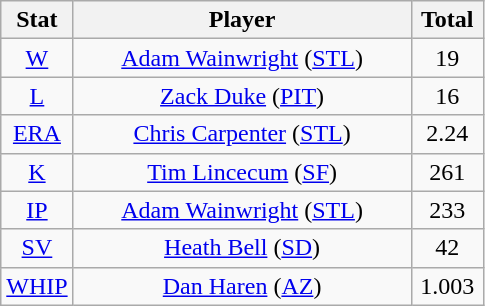<table class="wikitable" style="text-align:center;">
<tr>
<th style="width:15%">Stat</th>
<th>Player</th>
<th style="width:15%">Total</th>
</tr>
<tr>
<td><a href='#'>W</a></td>
<td><a href='#'>Adam Wainwright</a> (<a href='#'>STL</a>)</td>
<td>19</td>
</tr>
<tr>
<td><a href='#'>L</a></td>
<td><a href='#'>Zack Duke</a> (<a href='#'>PIT</a>)</td>
<td>16</td>
</tr>
<tr>
<td><a href='#'>ERA</a></td>
<td><a href='#'>Chris Carpenter</a> (<a href='#'>STL</a>)</td>
<td>2.24</td>
</tr>
<tr>
<td><a href='#'>K</a></td>
<td><a href='#'>Tim Lincecum</a> (<a href='#'>SF</a>)</td>
<td>261</td>
</tr>
<tr>
<td><a href='#'>IP</a></td>
<td><a href='#'>Adam Wainwright</a> (<a href='#'>STL</a>)</td>
<td>233</td>
</tr>
<tr>
<td><a href='#'>SV</a></td>
<td><a href='#'>Heath Bell</a> (<a href='#'>SD</a>)</td>
<td>42</td>
</tr>
<tr>
<td><a href='#'>WHIP</a></td>
<td><a href='#'>Dan Haren</a> (<a href='#'>AZ</a>)</td>
<td>1.003</td>
</tr>
</table>
